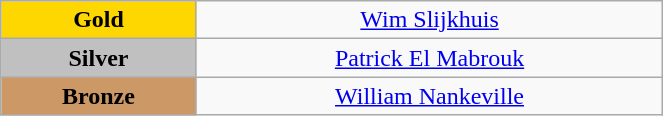<table class="wikitable" style="text-align:center; " width="35%">
<tr>
<td bgcolor="gold"><strong>Gold</strong></td>
<td><a href='#'>Wim Slijkhuis</a><br>  <small><em></em></small></td>
</tr>
<tr>
<td bgcolor="silver"><strong>Silver</strong></td>
<td><a href='#'>Patrick El Mabrouk</a><br>  <small><em></em></small></td>
</tr>
<tr>
<td bgcolor="CC9966"><strong>Bronze</strong></td>
<td><a href='#'>William Nankeville</a><br>  <small><em></em></small></td>
</tr>
</table>
